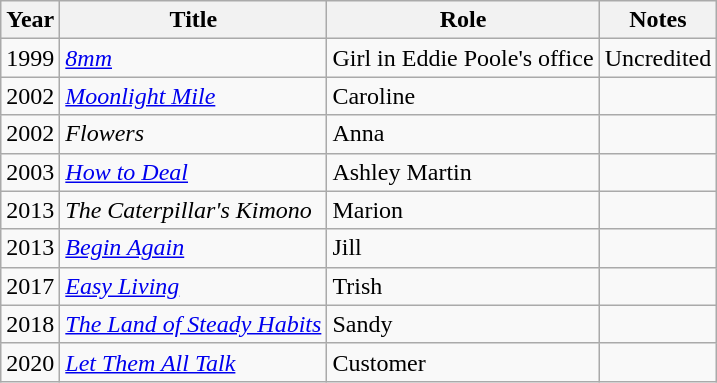<table class="wikitable sortable">
<tr>
<th>Year</th>
<th>Title</th>
<th>Role</th>
<th>Notes</th>
</tr>
<tr>
<td>1999</td>
<td><a href='#'><em>8mm</em></a></td>
<td>Girl in Eddie Poole's office</td>
<td>Uncredited</td>
</tr>
<tr>
<td>2002</td>
<td><a href='#'><em>Moonlight Mile</em></a></td>
<td>Caroline</td>
<td></td>
</tr>
<tr>
<td>2002</td>
<td><em>Flowers</em></td>
<td>Anna</td>
<td></td>
</tr>
<tr>
<td>2003</td>
<td><em><a href='#'>How to Deal</a></em></td>
<td>Ashley Martin</td>
<td></td>
</tr>
<tr>
<td>2013</td>
<td><em>The Caterpillar's Kimono</em></td>
<td>Marion</td>
<td></td>
</tr>
<tr>
<td>2013</td>
<td><a href='#'><em>Begin Again</em></a></td>
<td>Jill</td>
<td></td>
</tr>
<tr>
<td>2017</td>
<td><a href='#'><em>Easy Living</em></a></td>
<td>Trish</td>
<td></td>
</tr>
<tr>
<td>2018</td>
<td><em><a href='#'>The Land of Steady Habits</a></em></td>
<td>Sandy</td>
<td></td>
</tr>
<tr>
<td>2020</td>
<td><a href='#'><em>Let Them All Talk</em></a></td>
<td>Customer</td>
<td></td>
</tr>
</table>
